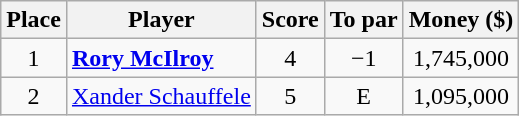<table class="wikitable">
<tr>
<th>Place</th>
<th>Player</th>
<th>Score</th>
<th>To par</th>
<th>Money ($)</th>
</tr>
<tr>
<td align=center>1</td>
<td> <strong><a href='#'>Rory McIlroy</a></strong></td>
<td align=center>4</td>
<td align=center>−1</td>
<td align=center>1,745,000</td>
</tr>
<tr>
<td align=center>2</td>
<td> <a href='#'>Xander Schauffele</a></td>
<td align=center>5</td>
<td align=center>E</td>
<td align=center>1,095,000</td>
</tr>
</table>
